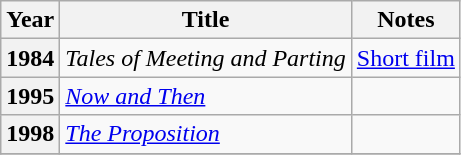<table class="wikitable plainrowheaders">
<tr>
<th scope="col">Year</th>
<th scope="col">Title</th>
<th scope="col">Notes</th>
</tr>
<tr>
<th scope="row">1984</th>
<td><em>Tales of Meeting and Parting</em></td>
<td><a href='#'>Short film</a></td>
</tr>
<tr>
<th scope="row">1995</th>
<td><em><a href='#'>Now and Then</a></em></td>
<td></td>
</tr>
<tr>
<th scope="row">1998</th>
<td><em><a href='#'>The Proposition</a></em></td>
<td></td>
</tr>
<tr>
</tr>
</table>
